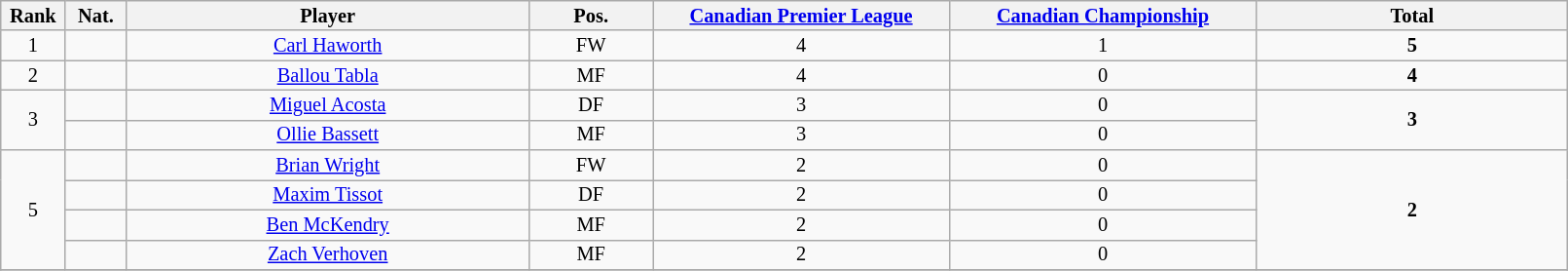<table class="wikitable sortable alternance" style="font-size:85%; text-align:center; line-height:14px; width:85%;">
<tr>
<th width=40>Rank</th>
<th width=40>Nat.</th>
<th scope="col" style="width:350px;">Player</th>
<th width=100>Pos.</th>
<th width=250><a href='#'>Canadian Premier League</a></th>
<th width=250><a href='#'>Canadian Championship</a></th>
<th width=275>Total</th>
</tr>
<tr>
<td>1</td>
<td></td>
<td><a href='#'>Carl Haworth</a></td>
<td>FW</td>
<td>4</td>
<td>1</td>
<td><strong>5</strong></td>
</tr>
<tr>
<td>2</td>
<td></td>
<td><a href='#'>Ballou Tabla</a></td>
<td>MF</td>
<td>4</td>
<td>0</td>
<td><strong>4</strong></td>
</tr>
<tr>
<td rowspan="2">3</td>
<td></td>
<td><a href='#'>Miguel Acosta</a></td>
<td>DF</td>
<td>3</td>
<td>0</td>
<td rowspan="2"><strong>3</strong></td>
</tr>
<tr>
<td></td>
<td><a href='#'>Ollie Bassett</a></td>
<td>MF</td>
<td>3</td>
<td>0</td>
</tr>
<tr>
<td rowspan="4">5</td>
<td></td>
<td><a href='#'>Brian Wright</a></td>
<td>FW</td>
<td>2</td>
<td>0</td>
<td rowspan="4"><strong>2</strong></td>
</tr>
<tr>
<td></td>
<td><a href='#'>Maxim Tissot</a></td>
<td>DF</td>
<td>2</td>
<td>0</td>
</tr>
<tr>
<td></td>
<td><a href='#'>Ben McKendry</a></td>
<td>MF</td>
<td>2</td>
<td>0</td>
</tr>
<tr>
<td></td>
<td><a href='#'>Zach Verhoven</a></td>
<td>MF</td>
<td>2</td>
<td>0</td>
</tr>
<tr>
</tr>
</table>
